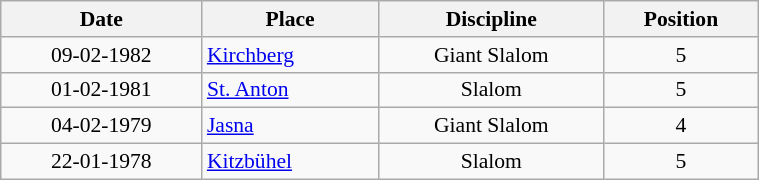<table class="wikitable" width=40% style="font-size:90%; text-align:center;">
<tr>
<th>Date</th>
<th>Place</th>
<th>Discipline</th>
<th>Position</th>
</tr>
<tr>
<td>09-02-1982</td>
<td align=left> <a href='#'>Kirchberg</a></td>
<td>Giant Slalom</td>
<td>5</td>
</tr>
<tr>
<td>01-02-1981</td>
<td align=left> <a href='#'>St. Anton</a></td>
<td>Slalom</td>
<td>5</td>
</tr>
<tr>
<td>04-02-1979</td>
<td align=left> <a href='#'>Jasna</a></td>
<td>Giant Slalom</td>
<td>4</td>
</tr>
<tr>
<td>22-01-1978</td>
<td align=left> <a href='#'>Kitzbühel</a></td>
<td>Slalom</td>
<td>5</td>
</tr>
</table>
